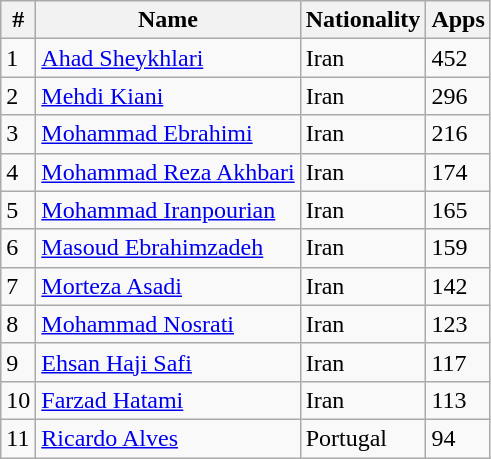<table class="wikitable">
<tr>
<th>#</th>
<th>Name</th>
<th>Nationality</th>
<th>Apps</th>
</tr>
<tr>
<td>1</td>
<td><a href='#'>Ahad Sheykhlari</a></td>
<td> Iran</td>
<td>452</td>
</tr>
<tr>
<td>2</td>
<td><a href='#'>Mehdi Kiani</a></td>
<td> Iran</td>
<td>296</td>
</tr>
<tr>
<td>3</td>
<td><a href='#'>Mohammad Ebrahimi</a></td>
<td> Iran</td>
<td>216</td>
</tr>
<tr>
<td>4</td>
<td><a href='#'>Mohammad Reza Akhbari</a></td>
<td> Iran</td>
<td>174</td>
</tr>
<tr>
<td>5</td>
<td><a href='#'>Mohammad Iranpourian</a></td>
<td> Iran</td>
<td>165</td>
</tr>
<tr>
<td>6</td>
<td><a href='#'>Masoud Ebrahimzadeh</a></td>
<td> Iran</td>
<td>159</td>
</tr>
<tr>
<td>7</td>
<td><a href='#'>Morteza Asadi</a></td>
<td> Iran</td>
<td>142</td>
</tr>
<tr>
<td>8</td>
<td><a href='#'>Mohammad Nosrati</a></td>
<td> Iran</td>
<td>123</td>
</tr>
<tr>
<td>9</td>
<td><a href='#'>Ehsan Haji Safi</a></td>
<td> Iran</td>
<td>117</td>
</tr>
<tr>
<td>10</td>
<td><a href='#'>Farzad Hatami</a></td>
<td> Iran</td>
<td>113</td>
</tr>
<tr>
<td>11</td>
<td><a href='#'>Ricardo Alves</a></td>
<td> Portugal</td>
<td>94</td>
</tr>
</table>
